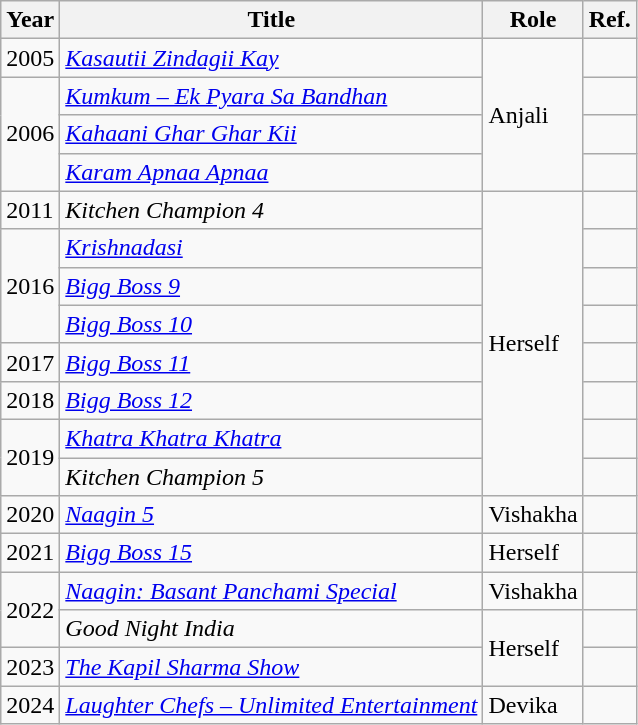<table class="wikitable sortable">
<tr>
<th>Year</th>
<th>Title</th>
<th>Role</th>
<th class="unsortable">Ref.</th>
</tr>
<tr>
<td>2005</td>
<td><em><a href='#'>Kasautii Zindagii Kay</a></em></td>
<td rowspan="4">Anjali</td>
<td style="text-align:center;"></td>
</tr>
<tr>
<td rowspan="3">2006</td>
<td><em><a href='#'>Kumkum – Ek Pyara Sa Bandhan</a></em></td>
<td style="text-align:center;"></td>
</tr>
<tr>
<td><em><a href='#'>Kahaani Ghar Ghar Kii</a></em></td>
<td style="text-align:center;"></td>
</tr>
<tr>
<td><em><a href='#'>Karam Apnaa Apnaa</a></em></td>
<td style="text-align:center;"></td>
</tr>
<tr>
<td>2011</td>
<td><em>Kitchen Champion 4</em></td>
<td rowspan="8">Herself</td>
<td style="text-align:center;"></td>
</tr>
<tr>
<td rowspan="3">2016</td>
<td><em><a href='#'>Krishnadasi</a></em></td>
<td style="text-align:center;"></td>
</tr>
<tr>
<td><em><a href='#'>Bigg Boss 9</a></em></td>
<td style="text-align:center;"></td>
</tr>
<tr>
<td><em><a href='#'>Bigg Boss 10</a></em></td>
<td style="text-align:center;"></td>
</tr>
<tr>
<td>2017</td>
<td><em><a href='#'>Bigg Boss 11</a></em></td>
<td style="text-align:center;"></td>
</tr>
<tr>
<td>2018</td>
<td><em><a href='#'>Bigg Boss 12</a></em></td>
<td style="text-align:center;"></td>
</tr>
<tr>
<td rowspan="2">2019</td>
<td><em><a href='#'>Khatra Khatra Khatra</a></em></td>
<td style="text-align:center;"></td>
</tr>
<tr>
<td><em>Kitchen Champion 5</em></td>
<td style="text-align:center;"></td>
</tr>
<tr>
<td>2020</td>
<td><em><a href='#'>Naagin 5</a></em></td>
<td>Vishakha</td>
<td style="text-align:center;"></td>
</tr>
<tr>
<td>2021</td>
<td><em><a href='#'>Bigg Boss 15</a></em></td>
<td>Herself</td>
<td style="text-align:center;"></td>
</tr>
<tr>
<td rowspan="2">2022</td>
<td><em><a href='#'>Naagin: Basant Panchami Special</a></em></td>
<td>Vishakha</td>
<td></td>
</tr>
<tr>
<td><em>Good Night India</em></td>
<td rowspan="2">Herself</td>
<td></td>
</tr>
<tr>
<td>2023</td>
<td><em><a href='#'>The Kapil Sharma Show</a></em></td>
<td></td>
</tr>
<tr>
<td>2024</td>
<td><em><a href='#'>Laughter Chefs – Unlimited Entertainment</a></em></td>
<td>Devika</td>
<td></td>
</tr>
</table>
